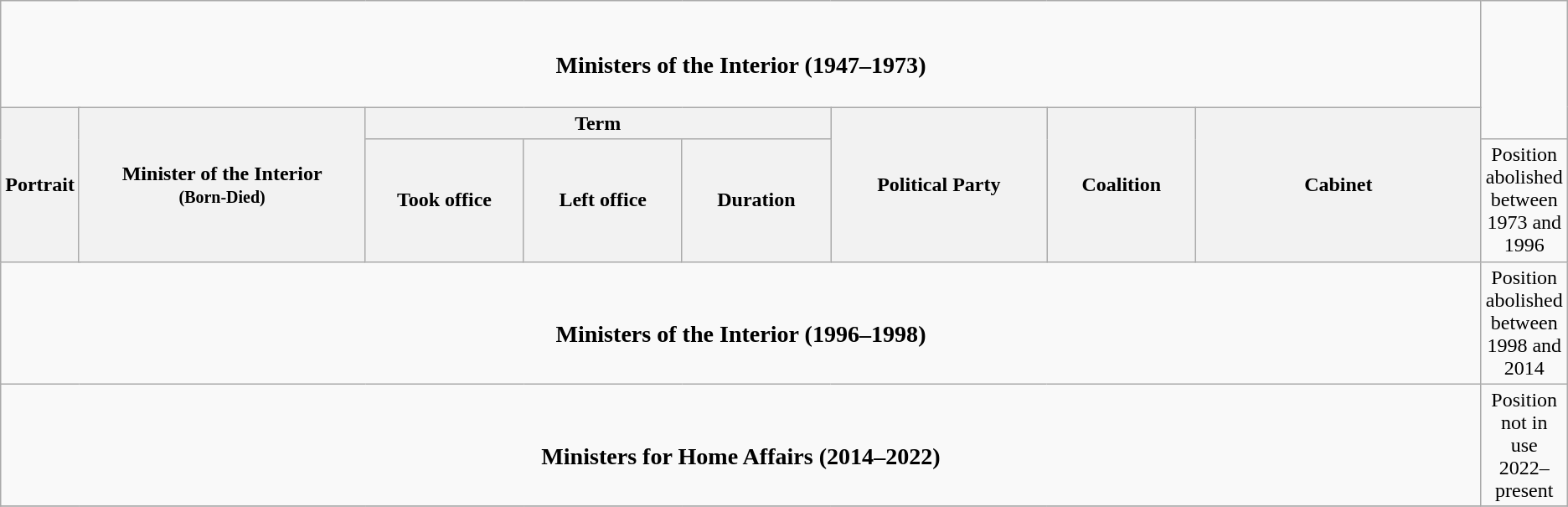<table class="wikitable" style="text-align:center;">
<tr>
<td colspan=9><br><h3>Ministers of the Interior (1947–1973)</h3></td>
</tr>
<tr>
<th rowspan=2 colspan=2 width=80px>Portrait</th>
<th rowspan=2 width=20%>Minister of the Interior<br><small>(Born-Died)</small></th>
<th colspan=3>Term</th>
<th rowspan=2 width=15%>Political Party</th>
<th rowspan=2 width=10%>Coalition</th>
<th rowspan=2 width=20%>Cabinet</th>
</tr>
<tr>
<th width=11%>Took office</th>
<th width=11%>Left office</th>
<th width=10%>Duration<br>



</th>
<td colspan=9>Position abolished between 1973 and 1996</td>
</tr>
<tr>
<td colspan=9><br><h3>Ministers of the Interior (1996–1998)</h3>

</td>
<td colspan=9>Position abolished between 1998 and 2014</td>
</tr>
<tr>
<td colspan=9><br><h3>Ministers for Home Affairs (2014–2022)</h3>


</td>
<td colspan=9>Position not in use 2022–present</td>
</tr>
<tr>
</tr>
</table>
